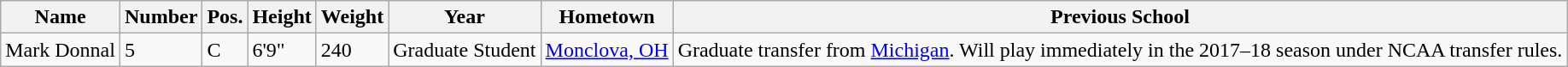<table class="wikitable sortable" border="1">
<tr>
<th>Name</th>
<th>Number</th>
<th>Pos.</th>
<th>Height</th>
<th>Weight</th>
<th>Year</th>
<th>Hometown</th>
<th class="unsortable">Previous School</th>
</tr>
<tr>
<td>Mark Donnal</td>
<td>5</td>
<td>C</td>
<td>6'9"</td>
<td>240</td>
<td>Graduate Student</td>
<td><a href='#'>Monclova, OH</a></td>
<td>Graduate transfer from <a href='#'>Michigan</a>.  Will play immediately in the 2017–18 season under NCAA transfer rules.</td>
</tr>
</table>
